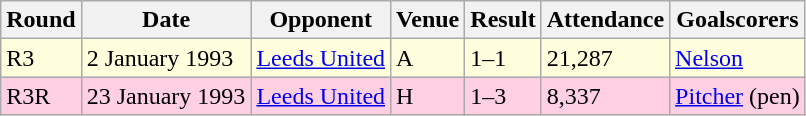<table class="wikitable">
<tr>
<th>Round</th>
<th>Date</th>
<th>Opponent</th>
<th>Venue</th>
<th>Result</th>
<th>Attendance</th>
<th>Goalscorers</th>
</tr>
<tr style="background-color: #ffffdd;">
<td>R3</td>
<td>2 January 1993</td>
<td><a href='#'>Leeds United</a></td>
<td>A</td>
<td>1–1</td>
<td>21,287</td>
<td><a href='#'>Nelson</a></td>
</tr>
<tr style="background-color: #ffd0e3;">
<td>R3R</td>
<td>23 January 1993</td>
<td><a href='#'>Leeds United</a></td>
<td>H</td>
<td>1–3</td>
<td>8,337</td>
<td><a href='#'>Pitcher</a> (pen)</td>
</tr>
</table>
